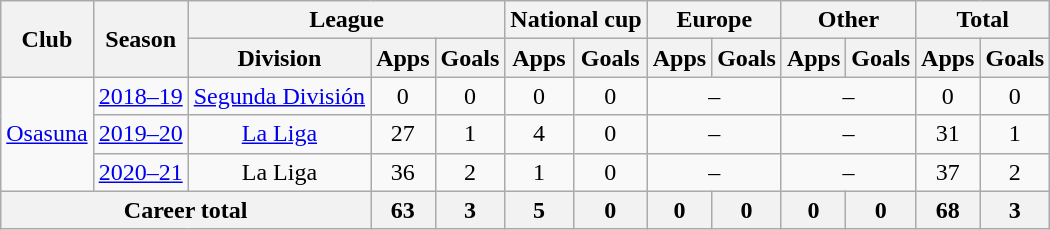<table class="wikitable" style="text-align:center">
<tr>
<th rowspan="2">Club</th>
<th rowspan="2">Season</th>
<th colspan="3">League</th>
<th colspan="2">National cup</th>
<th colspan="2">Europe</th>
<th colspan="2">Other</th>
<th colspan="2">Total</th>
</tr>
<tr>
<th>Division</th>
<th>Apps</th>
<th>Goals</th>
<th>Apps</th>
<th>Goals</th>
<th>Apps</th>
<th>Goals</th>
<th>Apps</th>
<th>Goals</th>
<th>Apps</th>
<th>Goals</th>
</tr>
<tr>
<td rowspan="3"><a href='#'>Osasuna</a></td>
<td><a href='#'>2018–19</a></td>
<td><a href='#'>Segunda División</a></td>
<td>0</td>
<td>0</td>
<td>0</td>
<td>0</td>
<td colspan="2">–</td>
<td colspan="2">–</td>
<td>0</td>
<td>0</td>
</tr>
<tr>
<td><a href='#'>2019–20</a></td>
<td><a href='#'>La Liga</a></td>
<td>27</td>
<td>1</td>
<td>4</td>
<td>0</td>
<td colspan="2">–</td>
<td colspan="2">–</td>
<td>31</td>
<td>1</td>
</tr>
<tr>
<td><a href='#'>2020–21</a></td>
<td>La Liga</td>
<td>36</td>
<td>2</td>
<td>1</td>
<td>0</td>
<td colspan="2">–</td>
<td colspan="2">–</td>
<td>37</td>
<td>2</td>
</tr>
<tr>
<th colspan="3">Career total</th>
<th>63</th>
<th>3</th>
<th>5</th>
<th>0</th>
<th>0</th>
<th>0</th>
<th>0</th>
<th>0</th>
<th>68</th>
<th>3</th>
</tr>
</table>
